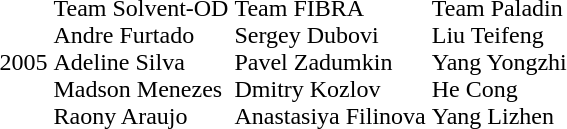<table>
<tr>
<td>2005</td>
<td> Team Solvent-OD<br>Andre Furtado<br>Adeline Silva<br>Madson Menezes<br>Raony Araujo</td>
<td> Team FIBRA<br>Sergey Dubovi<br>Pavel Zadumkin<br>Dmitry Kozlov<br>Anastasiya Filinova</td>
<td> Team Paladin<br>Liu Teifeng<br>Yang Yongzhi<br>He Cong<br>Yang Lizhen</td>
</tr>
</table>
